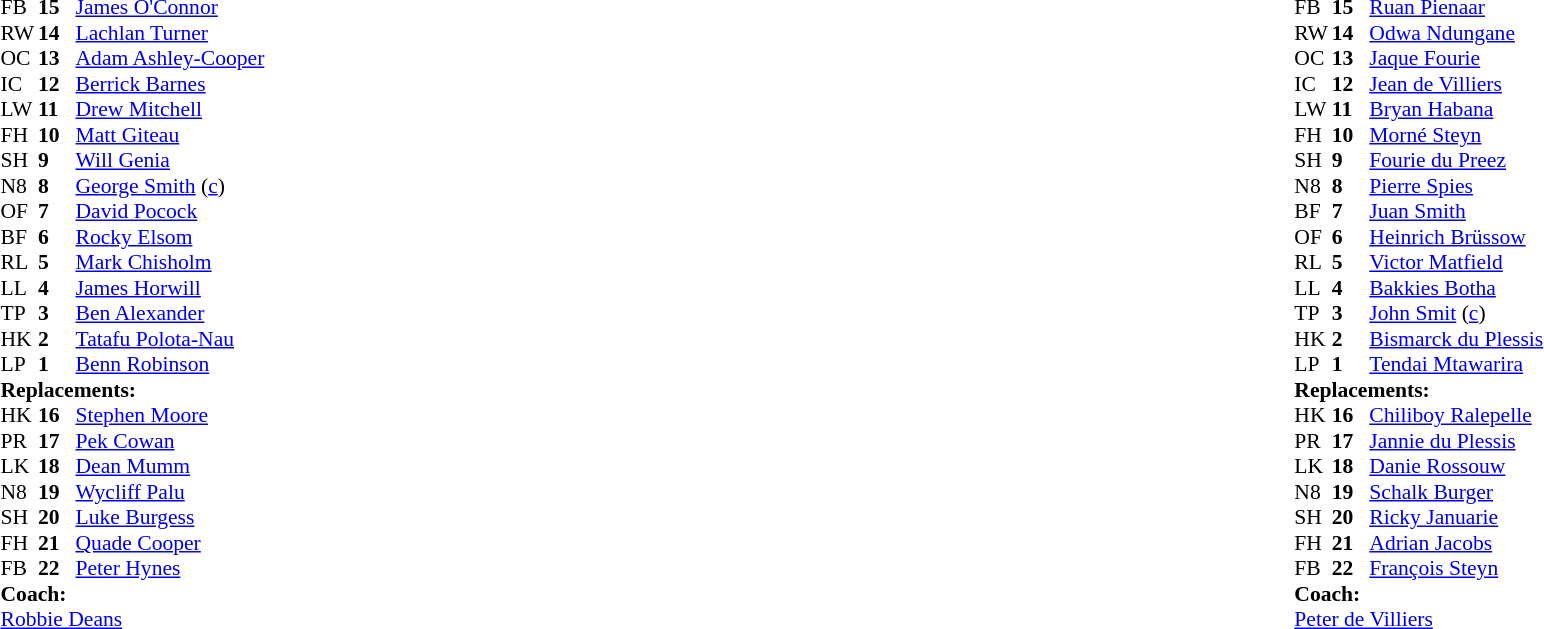<table width="100%">
<tr>
<td valign="top" width="50%"><br><table cellspacing="0" cellpadding="0" style="font-size: 90%">
<tr>
<th width="25"></th>
<th width="25"></th>
</tr>
<tr>
<td>FB</td>
<td><strong>15</strong></td>
<td><a href='#'>James O'Connor</a></td>
</tr>
<tr>
<td>RW</td>
<td><strong>14</strong></td>
<td><a href='#'>Lachlan Turner</a></td>
<td></td>
<td></td>
</tr>
<tr>
<td>OC</td>
<td><strong>13</strong></td>
<td><a href='#'>Adam Ashley-Cooper</a></td>
</tr>
<tr>
<td>IC</td>
<td><strong>12</strong></td>
<td><a href='#'>Berrick Barnes</a></td>
<td></td>
<td></td>
</tr>
<tr>
<td>LW</td>
<td><strong>11</strong></td>
<td><a href='#'>Drew Mitchell</a></td>
</tr>
<tr>
<td>FH</td>
<td><strong>10</strong></td>
<td><a href='#'>Matt Giteau</a></td>
</tr>
<tr>
<td>SH</td>
<td><strong>9</strong></td>
<td><a href='#'>Will Genia</a></td>
</tr>
<tr>
<td>N8</td>
<td><strong>8</strong></td>
<td><a href='#'>George Smith</a> (<a href='#'>c</a>)</td>
</tr>
<tr>
<td>OF</td>
<td><strong>7</strong></td>
<td><a href='#'>David Pocock</a></td>
</tr>
<tr>
<td>BF</td>
<td><strong>6</strong></td>
<td><a href='#'>Rocky Elsom</a></td>
</tr>
<tr>
<td>RL</td>
<td><strong>5</strong></td>
<td><a href='#'>Mark Chisholm</a></td>
</tr>
<tr>
<td>LL</td>
<td><strong>4</strong></td>
<td><a href='#'>James Horwill</a></td>
</tr>
<tr>
<td>TP</td>
<td><strong>3</strong></td>
<td><a href='#'>Ben Alexander</a></td>
<td></td>
<td></td>
</tr>
<tr>
<td>HK</td>
<td><strong>2</strong></td>
<td><a href='#'>Tatafu Polota-Nau</a></td>
<td></td>
<td></td>
</tr>
<tr>
<td>LP</td>
<td><strong>1</strong></td>
<td><a href='#'>Benn Robinson</a></td>
</tr>
<tr>
<td colspan=3><strong>Replacements:</strong></td>
</tr>
<tr>
<td>HK</td>
<td><strong>16</strong></td>
<td><a href='#'>Stephen Moore</a></td>
<td></td>
<td></td>
</tr>
<tr>
<td>PR</td>
<td><strong>17</strong></td>
<td><a href='#'>Pek Cowan</a></td>
<td></td>
<td></td>
</tr>
<tr>
<td>LK</td>
<td><strong>18</strong></td>
<td><a href='#'>Dean Mumm</a></td>
</tr>
<tr>
<td>N8</td>
<td><strong>19</strong></td>
<td><a href='#'>Wycliff Palu</a></td>
</tr>
<tr>
<td>SH</td>
<td><strong>20</strong></td>
<td><a href='#'>Luke Burgess</a></td>
</tr>
<tr>
<td>FH</td>
<td><strong>21</strong></td>
<td><a href='#'>Quade Cooper</a></td>
<td></td>
<td></td>
</tr>
<tr>
<td>FB</td>
<td><strong>22</strong></td>
<td><a href='#'>Peter Hynes</a></td>
<td></td>
<td></td>
</tr>
<tr>
<td colspan=3><strong>Coach:</strong></td>
</tr>
<tr>
<td colspan="4"> <a href='#'>Robbie Deans</a></td>
</tr>
</table>
</td>
<td valign="top"></td>
<td valign="top" width="50%"><br><table cellspacing="0" cellpadding="0" align="center" style="font-size: 90%">
<tr>
<th width="25"></th>
<th width="25"></th>
</tr>
<tr>
<td>FB</td>
<td><strong>15</strong></td>
<td><a href='#'>Ruan Pienaar</a></td>
<td></td>
<td></td>
</tr>
<tr>
<td>RW</td>
<td><strong>14</strong></td>
<td><a href='#'>Odwa Ndungane</a></td>
</tr>
<tr>
<td>OC</td>
<td><strong>13</strong></td>
<td><a href='#'>Jaque Fourie</a></td>
</tr>
<tr>
<td>IC</td>
<td><strong>12</strong></td>
<td><a href='#'>Jean de Villiers</a></td>
</tr>
<tr>
<td>LW</td>
<td><strong>11</strong></td>
<td><a href='#'>Bryan Habana</a></td>
<td></td>
<td></td>
</tr>
<tr>
<td>FH</td>
<td><strong>10</strong></td>
<td><a href='#'>Morné Steyn</a></td>
</tr>
<tr>
<td>SH</td>
<td><strong>9</strong></td>
<td><a href='#'>Fourie du Preez</a></td>
</tr>
<tr>
<td>N8</td>
<td><strong>8</strong></td>
<td><a href='#'>Pierre Spies</a></td>
</tr>
<tr>
<td>BF</td>
<td><strong>7</strong></td>
<td><a href='#'>Juan Smith</a></td>
</tr>
<tr>
<td>OF</td>
<td><strong>6</strong></td>
<td><a href='#'>Heinrich Brüssow</a></td>
<td></td>
<td></td>
</tr>
<tr>
<td>RL</td>
<td><strong>5</strong></td>
<td><a href='#'>Victor Matfield</a></td>
</tr>
<tr>
<td>LL</td>
<td><strong>4</strong></td>
<td><a href='#'>Bakkies Botha</a></td>
<td></td>
<td></td>
</tr>
<tr>
<td>TP</td>
<td><strong>3</strong></td>
<td><a href='#'>John Smit</a> (<a href='#'>c</a>)</td>
</tr>
<tr>
<td>HK</td>
<td><strong>2</strong></td>
<td><a href='#'>Bismarck du Plessis</a></td>
</tr>
<tr>
<td>LP</td>
<td><strong>1</strong></td>
<td><a href='#'>Tendai Mtawarira</a></td>
</tr>
<tr>
<td colspan=3><strong>Replacements:</strong></td>
</tr>
<tr>
<td>HK</td>
<td><strong>16</strong></td>
<td><a href='#'>Chiliboy Ralepelle</a></td>
</tr>
<tr>
<td>PR</td>
<td><strong>17</strong></td>
<td><a href='#'>Jannie du Plessis</a></td>
</tr>
<tr>
<td>LK</td>
<td><strong>18</strong></td>
<td><a href='#'>Danie Rossouw</a></td>
<td></td>
<td></td>
</tr>
<tr>
<td>N8</td>
<td><strong>19</strong></td>
<td><a href='#'>Schalk Burger</a></td>
<td></td>
<td></td>
</tr>
<tr>
<td>SH</td>
<td><strong>20</strong></td>
<td><a href='#'>Ricky Januarie</a></td>
</tr>
<tr>
<td>FH</td>
<td><strong>21</strong></td>
<td><a href='#'>Adrian Jacobs</a></td>
<td></td>
<td></td>
</tr>
<tr>
<td>FB</td>
<td><strong>22</strong></td>
<td><a href='#'>François Steyn</a></td>
<td></td>
<td></td>
</tr>
<tr>
<td colspan=3><strong>Coach:</strong></td>
</tr>
<tr>
<td colspan="4"> <a href='#'>Peter de Villiers</a></td>
</tr>
</table>
</td>
</tr>
</table>
